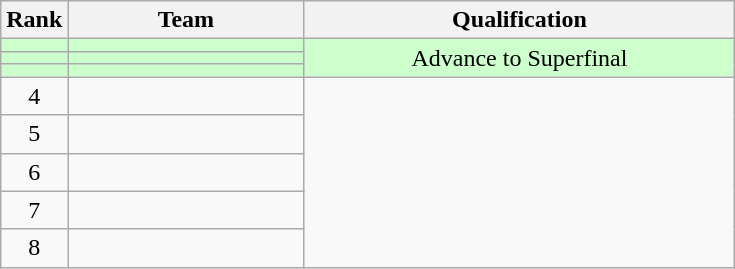<table class="wikitable" style="text-align: center; font-size: 100%;">
<tr>
<th>Rank</th>
<th width=150>Team</th>
<th width=280>Qualification</th>
</tr>
<tr bgcolor="#ccffcc">
<td></td>
<td align=left><strong></strong></td>
<td rowspan=3>Advance to Superfinal</td>
</tr>
<tr bgcolor="#ccffcc">
<td></td>
<td align=left><strong></strong></td>
</tr>
<tr bgcolor="#ccffcc">
<td></td>
<td align=left><strong></strong></td>
</tr>
<tr>
<td>4</td>
<td align=left></td>
<td rowspan=7></td>
</tr>
<tr>
<td>5</td>
<td align=left></td>
</tr>
<tr>
<td>6</td>
<td align=left></td>
</tr>
<tr>
<td>7</td>
<td align=left></td>
</tr>
<tr>
<td>8</td>
<td align=left></td>
</tr>
</table>
